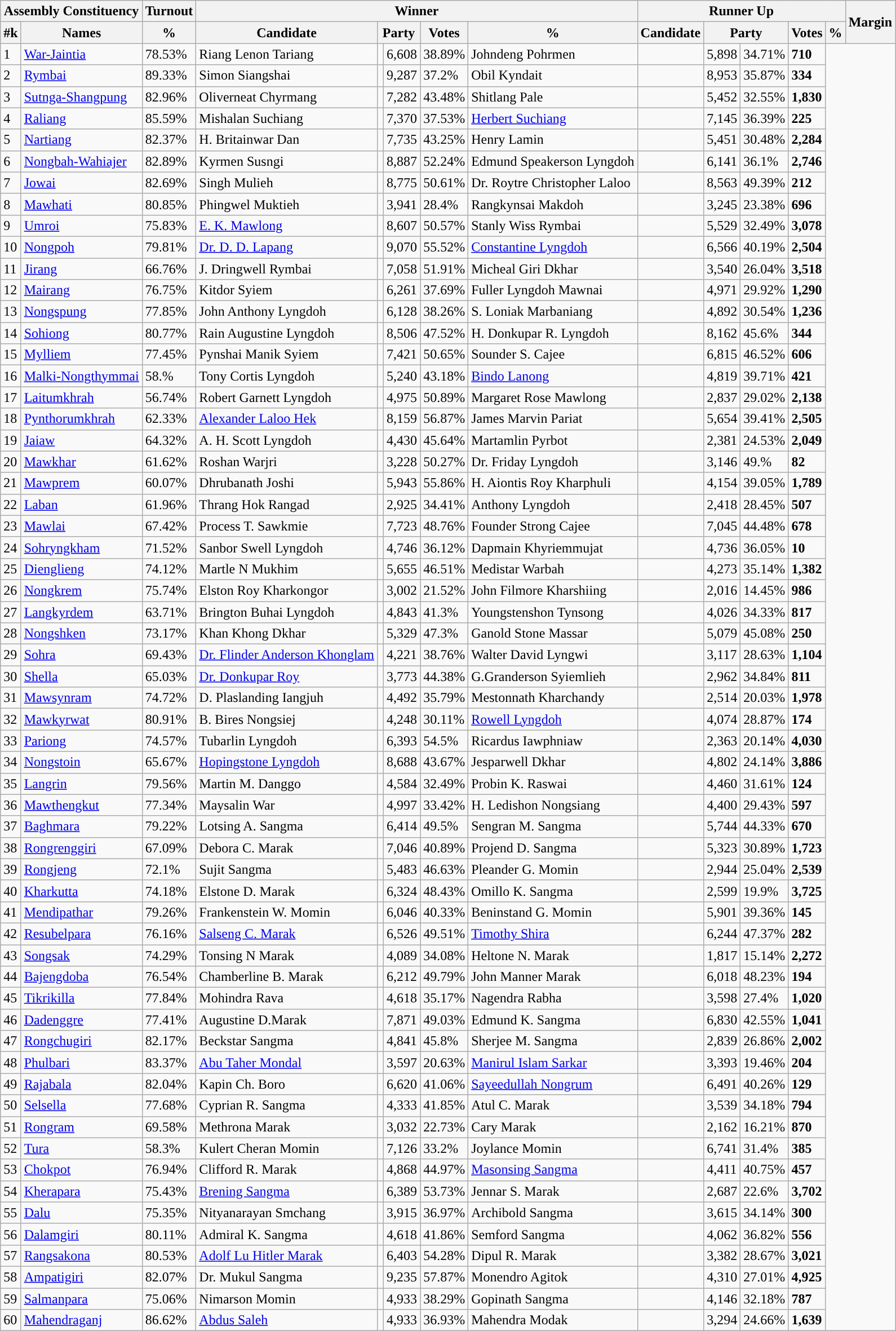<table class="wikitable sortable">
<tr>
<th colspan="2">Assembly Constituency</th>
<th>Turnout</th>
<th colspan="5">Winner</th>
<th colspan="5">Runner Up</th>
<th rowspan="2" data-sort-type=number>Margin</th>
</tr>
<tr>
<th>#k</th>
<th>Names</th>
<th>%</th>
<th>Candidate</th>
<th colspan="2">Party</th>
<th data-sort-type=number>Votes</th>
<th>%</th>
<th>Candidate</th>
<th colspan="2">Party</th>
<th data-sort-type=number>Votes</th>
<th>%</th>
</tr>
<tr>
<td>1</td>
<td><a href='#'>War-Jaintia</a></td>
<td>78.53%</td>
<td>Riang Lenon Tariang</td>
<td></td>
<td>6,608</td>
<td>38.89%</td>
<td>Johndeng Pohrmen</td>
<td></td>
<td>5,898</td>
<td>34.71%</td>
<td style="background:"><span><strong>710</strong></span></td>
</tr>
<tr>
<td>2</td>
<td><a href='#'>Rymbai</a></td>
<td>89.33%</td>
<td>Simon Siangshai</td>
<td></td>
<td>9,287</td>
<td>37.2%</td>
<td>Obil Kyndait</td>
<td></td>
<td>8,953</td>
<td>35.87%</td>
<td style="background:"><span><strong>334</strong></span></td>
</tr>
<tr>
<td>3</td>
<td><a href='#'>Sutnga-Shangpung</a></td>
<td>82.96%</td>
<td>Oliverneat Chyrmang</td>
<td></td>
<td>7,282</td>
<td>43.48%</td>
<td>Shitlang Pale</td>
<td></td>
<td>5,452</td>
<td>32.55%</td>
<td style="background:"><span><strong>1,830</strong></span></td>
</tr>
<tr>
<td>4</td>
<td><a href='#'>Raliang</a></td>
<td>85.59%</td>
<td>Mishalan Suchiang</td>
<td></td>
<td>7,370</td>
<td>37.53%</td>
<td><a href='#'>Herbert Suchiang</a></td>
<td></td>
<td>7,145</td>
<td>36.39%</td>
<td style="background:"><span><strong>225</strong></span></td>
</tr>
<tr>
<td>5</td>
<td><a href='#'>Nartiang</a></td>
<td>82.37%</td>
<td>H. Britainwar Dan</td>
<td></td>
<td>7,735</td>
<td>43.25%</td>
<td>Henry Lamin</td>
<td></td>
<td>5,451</td>
<td>30.48%</td>
<td style="background:"><span><strong>2,284</strong></span></td>
</tr>
<tr>
<td>6</td>
<td><a href='#'>Nongbah-Wahiajer</a></td>
<td>82.89%</td>
<td>Kyrmen Susngi</td>
<td></td>
<td>8,887</td>
<td>52.24%</td>
<td>Edmund Speakerson Lyngdoh</td>
<td></td>
<td>6,141</td>
<td>36.1%</td>
<td style="background:"><span><strong>2,746</strong></span></td>
</tr>
<tr>
<td>7</td>
<td><a href='#'>Jowai</a></td>
<td>82.69%</td>
<td>Singh Mulieh</td>
<td></td>
<td>8,775</td>
<td>50.61%</td>
<td>Dr. Roytre Christopher Laloo</td>
<td></td>
<td>8,563</td>
<td>49.39%</td>
<td style="background:"><span><strong>212</strong></span></td>
</tr>
<tr>
<td>8</td>
<td><a href='#'>Mawhati</a></td>
<td>80.85%</td>
<td>Phingwel Muktieh</td>
<td></td>
<td>3,941</td>
<td>28.4%</td>
<td>Rangkynsai Makdoh</td>
<td></td>
<td>3,245</td>
<td>23.38%</td>
<td style="background:"><span><strong>696</strong></span></td>
</tr>
<tr>
<td>9</td>
<td><a href='#'>Umroi</a></td>
<td>75.83%</td>
<td><a href='#'>E. K. Mawlong</a></td>
<td></td>
<td>8,607</td>
<td>50.57%</td>
<td>Stanly Wiss Rymbai</td>
<td></td>
<td>5,529</td>
<td>32.49%</td>
<td style="background:"><span><strong>3,078</strong></span></td>
</tr>
<tr>
<td>10</td>
<td><a href='#'>Nongpoh</a></td>
<td>79.81%</td>
<td><a href='#'>Dr. D. D. Lapang</a></td>
<td></td>
<td>9,070</td>
<td>55.52%</td>
<td><a href='#'>Constantine Lyngdoh</a></td>
<td></td>
<td>6,566</td>
<td>40.19%</td>
<td style="background:"><span><strong>2,504</strong></span></td>
</tr>
<tr>
<td>11</td>
<td><a href='#'>Jirang</a></td>
<td>66.76%</td>
<td>J. Dringwell Rymbai</td>
<td></td>
<td>7,058</td>
<td>51.91%</td>
<td>Micheal Giri Dkhar</td>
<td></td>
<td>3,540</td>
<td>26.04%</td>
<td style="background:"><span><strong>3,518</strong></span></td>
</tr>
<tr>
<td>12</td>
<td><a href='#'>Mairang</a></td>
<td>76.75%</td>
<td>Kitdor Syiem</td>
<td></td>
<td>6,261</td>
<td>37.69%</td>
<td>Fuller Lyngdoh Mawnai</td>
<td></td>
<td>4,971</td>
<td>29.92%</td>
<td style="background:"><span><strong>1,290</strong></span></td>
</tr>
<tr>
<td>13</td>
<td><a href='#'>Nongspung</a></td>
<td>77.85%</td>
<td>John Anthony Lyngdoh</td>
<td></td>
<td>6,128</td>
<td>38.26%</td>
<td>S. Loniak Marbaniang</td>
<td></td>
<td>4,892</td>
<td>30.54%</td>
<td style="background:"><span><strong>1,236</strong></span></td>
</tr>
<tr>
<td>14</td>
<td><a href='#'>Sohiong</a></td>
<td>80.77%</td>
<td>Rain Augustine Lyngdoh</td>
<td></td>
<td>8,506</td>
<td>47.52%</td>
<td>H. Donkupar R. Lyngdoh</td>
<td></td>
<td>8,162</td>
<td>45.6%</td>
<td style="background:"><span><strong>344</strong></span></td>
</tr>
<tr>
<td>15</td>
<td><a href='#'>Mylliem</a></td>
<td>77.45%</td>
<td>Pynshai Manik Syiem</td>
<td></td>
<td>7,421</td>
<td>50.65%</td>
<td>Sounder S. Cajee</td>
<td></td>
<td>6,815</td>
<td>46.52%</td>
<td style="background:"><span><strong>606</strong></span></td>
</tr>
<tr>
<td>16</td>
<td><a href='#'>Malki-Nongthymmai</a></td>
<td>58.%</td>
<td>Tony Cortis Lyngdoh</td>
<td></td>
<td>5,240</td>
<td>43.18%</td>
<td><a href='#'>Bindo Lanong</a></td>
<td></td>
<td>4,819</td>
<td>39.71%</td>
<td style="background:"><span><strong>421</strong></span></td>
</tr>
<tr>
<td>17</td>
<td><a href='#'>Laitumkhrah</a></td>
<td>56.74%</td>
<td>Robert Garnett Lyngdoh</td>
<td></td>
<td>4,975</td>
<td>50.89%</td>
<td>Margaret Rose Mawlong</td>
<td></td>
<td>2,837</td>
<td>29.02%</td>
<td style="background:"><span><strong>2,138</strong></span></td>
</tr>
<tr>
<td>18</td>
<td><a href='#'>Pynthorumkhrah</a></td>
<td>62.33%</td>
<td><a href='#'>Alexander Laloo Hek</a></td>
<td></td>
<td>8,159</td>
<td>56.87%</td>
<td>James Marvin Pariat</td>
<td></td>
<td>5,654</td>
<td>39.41%</td>
<td style="background:"><span><strong>2,505</strong></span></td>
</tr>
<tr>
<td>19</td>
<td><a href='#'>Jaiaw</a></td>
<td>64.32%</td>
<td>A. H. Scott Lyngdoh</td>
<td></td>
<td>4,430</td>
<td>45.64%</td>
<td>Martamlin Pyrbot</td>
<td></td>
<td>2,381</td>
<td>24.53%</td>
<td style="background:"><span><strong>2,049</strong></span></td>
</tr>
<tr>
<td>20</td>
<td><a href='#'>Mawkhar</a></td>
<td>61.62%</td>
<td>Roshan Warjri</td>
<td></td>
<td>3,228</td>
<td>50.27%</td>
<td>Dr. Friday Lyngdoh</td>
<td></td>
<td>3,146</td>
<td>49.%</td>
<td style="background:"><span><strong>82</strong></span></td>
</tr>
<tr>
<td>21</td>
<td><a href='#'>Mawprem</a></td>
<td>60.07%</td>
<td>Dhrubanath Joshi</td>
<td></td>
<td>5,943</td>
<td>55.86%</td>
<td>H. Aiontis Roy Kharphuli</td>
<td></td>
<td>4,154</td>
<td>39.05%</td>
<td style="background:"><span><strong>1,789</strong></span></td>
</tr>
<tr>
<td>22</td>
<td><a href='#'>Laban</a></td>
<td>61.96%</td>
<td>Thrang Hok Rangad</td>
<td></td>
<td>2,925</td>
<td>34.41%</td>
<td>Anthony Lyngdoh</td>
<td></td>
<td>2,418</td>
<td>28.45%</td>
<td style="background:"><span><strong>507</strong></span></td>
</tr>
<tr>
<td>23</td>
<td><a href='#'>Mawlai</a></td>
<td>67.42%</td>
<td>Process T. Sawkmie</td>
<td></td>
<td>7,723</td>
<td>48.76%</td>
<td>Founder Strong Cajee</td>
<td></td>
<td>7,045</td>
<td>44.48%</td>
<td style="background:"><span><strong>678</strong></span></td>
</tr>
<tr>
<td>24</td>
<td><a href='#'>Sohryngkham</a></td>
<td>71.52%</td>
<td>Sanbor Swell Lyngdoh</td>
<td></td>
<td>4,746</td>
<td>36.12%</td>
<td>Dapmain Khyriemmujat</td>
<td></td>
<td>4,736</td>
<td>36.05%</td>
<td style="background:"><span><strong>10</strong></span></td>
</tr>
<tr>
<td>25</td>
<td><a href='#'>Dienglieng</a></td>
<td>74.12%</td>
<td>Martle N Mukhim</td>
<td></td>
<td>5,655</td>
<td>46.51%</td>
<td>Medistar Warbah</td>
<td></td>
<td>4,273</td>
<td>35.14%</td>
<td style="background:"><span><strong>1,382</strong></span></td>
</tr>
<tr>
<td>26</td>
<td><a href='#'>Nongkrem</a></td>
<td>75.74%</td>
<td>Elston Roy Kharkongor</td>
<td></td>
<td>3,002</td>
<td>21.52%</td>
<td>John Filmore Kharshiing</td>
<td></td>
<td>2,016</td>
<td>14.45%</td>
<td style="background:"><span><strong>986</strong></span></td>
</tr>
<tr>
<td>27</td>
<td><a href='#'>Langkyrdem</a></td>
<td>63.71%</td>
<td>Brington Buhai Lyngdoh</td>
<td></td>
<td>4,843</td>
<td>41.3%</td>
<td>Youngstenshon Tynsong</td>
<td></td>
<td>4,026</td>
<td>34.33%</td>
<td style="background:"><span><strong>817</strong></span></td>
</tr>
<tr>
<td>28</td>
<td><a href='#'>Nongshken</a></td>
<td>73.17%</td>
<td>Khan Khong Dkhar</td>
<td></td>
<td>5,329</td>
<td>47.3%</td>
<td>Ganold Stone Massar</td>
<td></td>
<td>5,079</td>
<td>45.08%</td>
<td style="background:"><span><strong>250</strong></span></td>
</tr>
<tr>
<td>29</td>
<td><a href='#'>Sohra</a></td>
<td>69.43%</td>
<td><a href='#'>Dr. Flinder Anderson Khonglam</a></td>
<td></td>
<td>4,221</td>
<td>38.76%</td>
<td>Walter David Lyngwi</td>
<td></td>
<td>3,117</td>
<td>28.63%</td>
<td style="background:"><span><strong>1,104</strong></span></td>
</tr>
<tr>
<td>30</td>
<td><a href='#'>Shella</a></td>
<td>65.03%</td>
<td><a href='#'>Dr. Donkupar Roy</a></td>
<td></td>
<td>3,773</td>
<td>44.38%</td>
<td>G.Granderson Syiemlieh</td>
<td></td>
<td>2,962</td>
<td>34.84%</td>
<td style="background:"><span><strong>811</strong></span></td>
</tr>
<tr>
<td>31</td>
<td><a href='#'>Mawsynram</a></td>
<td>74.72%</td>
<td>D. Plaslanding Iangjuh</td>
<td></td>
<td>4,492</td>
<td>35.79%</td>
<td>Mestonnath Kharchandy</td>
<td></td>
<td>2,514</td>
<td>20.03%</td>
<td style="background:"><span><strong>1,978</strong></span></td>
</tr>
<tr>
<td>32</td>
<td><a href='#'>Mawkyrwat</a></td>
<td>80.91%</td>
<td>B. Bires Nongsiej</td>
<td></td>
<td>4,248</td>
<td>30.11%</td>
<td><a href='#'>Rowell Lyngdoh</a></td>
<td></td>
<td>4,074</td>
<td>28.87%</td>
<td style="background:"><span><strong>174</strong></span></td>
</tr>
<tr>
<td>33</td>
<td><a href='#'>Pariong</a></td>
<td>74.57%</td>
<td>Tubarlin Lyngdoh</td>
<td></td>
<td>6,393</td>
<td>54.5%</td>
<td>Ricardus Iawphniaw</td>
<td></td>
<td>2,363</td>
<td>20.14%</td>
<td style="background:"><span><strong>4,030</strong></span></td>
</tr>
<tr>
<td>34</td>
<td><a href='#'>Nongstoin</a></td>
<td>65.67%</td>
<td><a href='#'>Hopingstone Lyngdoh</a></td>
<td></td>
<td>8,688</td>
<td>43.67%</td>
<td>Jesparwell Dkhar</td>
<td></td>
<td>4,802</td>
<td>24.14%</td>
<td style="background:"><span><strong>3,886</strong></span></td>
</tr>
<tr>
<td>35</td>
<td><a href='#'>Langrin</a></td>
<td>79.56%</td>
<td>Martin M. Danggo</td>
<td></td>
<td>4,584</td>
<td>32.49%</td>
<td>Probin K. Raswai</td>
<td></td>
<td>4,460</td>
<td>31.61%</td>
<td style="background:"><span><strong>124</strong></span></td>
</tr>
<tr>
<td>36</td>
<td><a href='#'>Mawthengkut</a></td>
<td>77.34%</td>
<td>Maysalin War</td>
<td></td>
<td>4,997</td>
<td>33.42%</td>
<td>H. Ledishon Nongsiang</td>
<td></td>
<td>4,400</td>
<td>29.43%</td>
<td style="background:"><span><strong>597</strong></span></td>
</tr>
<tr>
<td>37</td>
<td><a href='#'>Baghmara</a></td>
<td>79.22%</td>
<td>Lotsing A. Sangma</td>
<td></td>
<td>6,414</td>
<td>49.5%</td>
<td>Sengran M. Sangma</td>
<td></td>
<td>5,744</td>
<td>44.33%</td>
<td style="background:"><span><strong>670</strong></span></td>
</tr>
<tr>
<td>38</td>
<td><a href='#'>Rongrenggiri</a></td>
<td>67.09%</td>
<td>Debora C. Marak</td>
<td></td>
<td>7,046</td>
<td>40.89%</td>
<td>Projend D. Sangma</td>
<td></td>
<td>5,323</td>
<td>30.89%</td>
<td style="background:"><span><strong>1,723</strong></span></td>
</tr>
<tr>
<td>39</td>
<td><a href='#'>Rongjeng</a></td>
<td>72.1%</td>
<td>Sujit Sangma</td>
<td></td>
<td>5,483</td>
<td>46.63%</td>
<td>Pleander G. Momin</td>
<td></td>
<td>2,944</td>
<td>25.04%</td>
<td style="background:"><span><strong>2,539</strong></span></td>
</tr>
<tr>
<td>40</td>
<td><a href='#'>Kharkutta</a></td>
<td>74.18%</td>
<td>Elstone D. Marak</td>
<td></td>
<td>6,324</td>
<td>48.43%</td>
<td>Omillo K. Sangma</td>
<td></td>
<td>2,599</td>
<td>19.9%</td>
<td style="background:"><span><strong>3,725</strong></span></td>
</tr>
<tr>
<td>41</td>
<td><a href='#'>Mendipathar</a></td>
<td>79.26%</td>
<td>Frankenstein W. Momin</td>
<td></td>
<td>6,046</td>
<td>40.33%</td>
<td>Beninstand G. Momin</td>
<td></td>
<td>5,901</td>
<td>39.36%</td>
<td style="background:"><span><strong>145</strong></span></td>
</tr>
<tr>
<td>42</td>
<td><a href='#'>Resubelpara</a></td>
<td>76.16%</td>
<td><a href='#'>Salseng C. Marak</a></td>
<td></td>
<td>6,526</td>
<td>49.51%</td>
<td><a href='#'>Timothy Shira</a></td>
<td></td>
<td>6,244</td>
<td>47.37%</td>
<td style="background:"><span><strong>282</strong></span></td>
</tr>
<tr>
<td>43</td>
<td><a href='#'>Songsak</a></td>
<td>74.29%</td>
<td>Tonsing N Marak</td>
<td></td>
<td>4,089</td>
<td>34.08%</td>
<td>Heltone N. Marak</td>
<td></td>
<td>1,817</td>
<td>15.14%</td>
<td style="background:"><span><strong>2,272</strong></span></td>
</tr>
<tr>
<td>44</td>
<td><a href='#'>Bajengdoba</a></td>
<td>76.54%</td>
<td>Chamberline B. Marak</td>
<td></td>
<td>6,212</td>
<td>49.79%</td>
<td>John Manner Marak</td>
<td></td>
<td>6,018</td>
<td>48.23%</td>
<td style="background:"><span><strong>194</strong></span></td>
</tr>
<tr>
<td>45</td>
<td><a href='#'>Tikrikilla</a></td>
<td>77.84%</td>
<td>Mohindra Rava</td>
<td></td>
<td>4,618</td>
<td>35.17%</td>
<td>Nagendra Rabha</td>
<td></td>
<td>3,598</td>
<td>27.4%</td>
<td style="background:"><span><strong>1,020</strong></span></td>
</tr>
<tr>
<td>46</td>
<td><a href='#'>Dadenggre</a></td>
<td>77.41%</td>
<td>Augustine D.Marak</td>
<td></td>
<td>7,871</td>
<td>49.03%</td>
<td>Edmund K. Sangma</td>
<td></td>
<td>6,830</td>
<td>42.55%</td>
<td style="background:"><span><strong>1,041</strong></span></td>
</tr>
<tr>
<td>47</td>
<td><a href='#'>Rongchugiri</a></td>
<td>82.17%</td>
<td>Beckstar Sangma</td>
<td></td>
<td>4,841</td>
<td>45.8%</td>
<td>Sherjee M. Sangma</td>
<td></td>
<td>2,839</td>
<td>26.86%</td>
<td style="background:"><span><strong>2,002</strong></span></td>
</tr>
<tr>
<td>48</td>
<td><a href='#'>Phulbari</a></td>
<td>83.37%</td>
<td><a href='#'>Abu Taher Mondal</a></td>
<td></td>
<td>3,597</td>
<td>20.63%</td>
<td><a href='#'>Manirul Islam Sarkar</a></td>
<td></td>
<td>3,393</td>
<td>19.46%</td>
<td style="background:"><span><strong>204</strong></span></td>
</tr>
<tr>
<td>49</td>
<td><a href='#'>Rajabala</a></td>
<td>82.04%</td>
<td>Kapin Ch. Boro</td>
<td></td>
<td>6,620</td>
<td>41.06%</td>
<td><a href='#'>Sayeedullah Nongrum</a></td>
<td></td>
<td>6,491</td>
<td>40.26%</td>
<td style="background:"><span><strong>129</strong></span></td>
</tr>
<tr>
<td>50</td>
<td><a href='#'>Selsella</a></td>
<td>77.68%</td>
<td>Cyprian R. Sangma</td>
<td></td>
<td>4,333</td>
<td>41.85%</td>
<td>Atul C. Marak</td>
<td></td>
<td>3,539</td>
<td>34.18%</td>
<td style="background:"><span><strong>794</strong></span></td>
</tr>
<tr>
<td>51</td>
<td><a href='#'>Rongram</a></td>
<td>69.58%</td>
<td>Methrona Marak</td>
<td></td>
<td>3,032</td>
<td>22.73%</td>
<td>Cary Marak</td>
<td></td>
<td>2,162</td>
<td>16.21%</td>
<td style="background:"><span><strong>870</strong></span></td>
</tr>
<tr>
<td>52</td>
<td><a href='#'>Tura</a></td>
<td>58.3%</td>
<td>Kulert Cheran Momin</td>
<td></td>
<td>7,126</td>
<td>33.2%</td>
<td>Joylance Momin</td>
<td></td>
<td>6,741</td>
<td>31.4%</td>
<td style="background:"><span><strong>385</strong></span></td>
</tr>
<tr>
<td>53</td>
<td><a href='#'>Chokpot</a></td>
<td>76.94%</td>
<td>Clifford R. Marak</td>
<td></td>
<td>4,868</td>
<td>44.97%</td>
<td><a href='#'>Masonsing Sangma</a></td>
<td></td>
<td>4,411</td>
<td>40.75%</td>
<td style="background:"><span><strong>457</strong></span></td>
</tr>
<tr>
<td>54</td>
<td><a href='#'>Kherapara</a></td>
<td>75.43%</td>
<td><a href='#'>Brening Sangma</a></td>
<td></td>
<td>6,389</td>
<td>53.73%</td>
<td>Jennar S. Marak</td>
<td></td>
<td>2,687</td>
<td>22.6%</td>
<td style="background:"><span><strong>3,702</strong></span></td>
</tr>
<tr>
<td>55</td>
<td><a href='#'>Dalu</a></td>
<td>75.35%</td>
<td>Nityanarayan Smchang</td>
<td></td>
<td>3,915</td>
<td>36.97%</td>
<td>Archibold Sangma</td>
<td></td>
<td>3,615</td>
<td>34.14%</td>
<td style="background:"><span><strong>300</strong></span></td>
</tr>
<tr>
<td>56</td>
<td><a href='#'>Dalamgiri</a></td>
<td>80.11%</td>
<td>Admiral K. Sangma</td>
<td></td>
<td>4,618</td>
<td>41.86%</td>
<td>Semford Sangma</td>
<td></td>
<td>4,062</td>
<td>36.82%</td>
<td style="background:"><span><strong>556</strong></span></td>
</tr>
<tr>
<td>57</td>
<td><a href='#'>Rangsakona</a></td>
<td>80.53%</td>
<td><a href='#'>Adolf Lu Hitler Marak</a></td>
<td></td>
<td>6,403</td>
<td>54.28%</td>
<td>Dipul R. Marak</td>
<td></td>
<td>3,382</td>
<td>28.67%</td>
<td style="background:"><span><strong>3,021</strong></span></td>
</tr>
<tr>
<td>58</td>
<td><a href='#'>Ampatigiri</a></td>
<td>82.07%</td>
<td>Dr. Mukul Sangma</td>
<td></td>
<td>9,235</td>
<td>57.87%</td>
<td>Monendro Agitok</td>
<td></td>
<td>4,310</td>
<td>27.01%</td>
<td style="background:"><span><strong>4,925</strong></span></td>
</tr>
<tr>
<td>59</td>
<td><a href='#'>Salmanpara</a></td>
<td>75.06%</td>
<td>Nimarson Momin</td>
<td></td>
<td>4,933</td>
<td>38.29%</td>
<td>Gopinath Sangma</td>
<td></td>
<td>4,146</td>
<td>32.18%</td>
<td style="background:"><span><strong>787</strong></span></td>
</tr>
<tr>
<td>60</td>
<td><a href='#'>Mahendraganj</a></td>
<td>86.62%</td>
<td><a href='#'>Abdus Saleh</a></td>
<td></td>
<td>4,933</td>
<td>36.93%</td>
<td>Mahendra Modak</td>
<td></td>
<td>3,294</td>
<td>24.66%</td>
<td style="background:"><span><strong>1,639</strong></span></td>
</tr>
</table>
